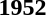<table>
<tr>
<td><strong>1952</strong><br></td>
</tr>
</table>
